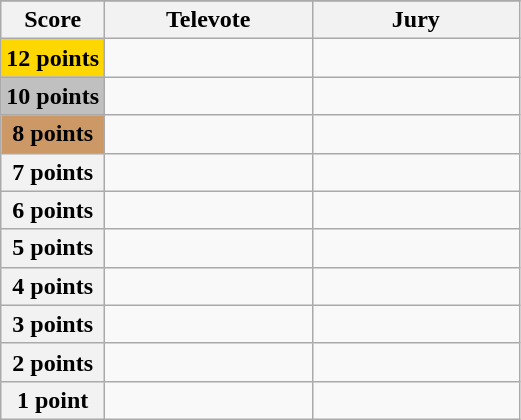<table class="wikitable">
<tr>
</tr>
<tr>
<th scope="col" width="20%">Score</th>
<th scope="col" width="40%">Televote</th>
<th scope="col" width="40%">Jury</th>
</tr>
<tr>
<th scope="row" style="background:gold">12 points</th>
<td></td>
<td></td>
</tr>
<tr>
<th scope="row" style="background:silver">10 points</th>
<td></td>
<td></td>
</tr>
<tr>
<th scope="row" style="background:#CC9966">8 points</th>
<td></td>
<td></td>
</tr>
<tr>
<th scope="row">7 points</th>
<td></td>
<td></td>
</tr>
<tr>
<th scope="row">6 points</th>
<td></td>
<td></td>
</tr>
<tr>
<th scope="row">5 points</th>
<td></td>
<td></td>
</tr>
<tr>
<th scope="row">4 points</th>
<td></td>
<td></td>
</tr>
<tr>
<th scope="row">3 points</th>
<td></td>
<td></td>
</tr>
<tr>
<th scope="row">2 points</th>
<td></td>
<td></td>
</tr>
<tr>
<th scope="row">1 point</th>
<td></td>
<td></td>
</tr>
</table>
